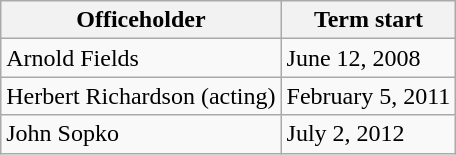<table class="wikitable sortable">
<tr style="vertical-align:bottom;">
<th>Officeholder</th>
<th>Term start</th>
</tr>
<tr>
<td>Arnold Fields</td>
<td>June 12, 2008</td>
</tr>
<tr>
<td>Herbert Richardson (acting)</td>
<td>February 5, 2011</td>
</tr>
<tr>
<td>John Sopko</td>
<td>July 2, 2012</td>
</tr>
</table>
